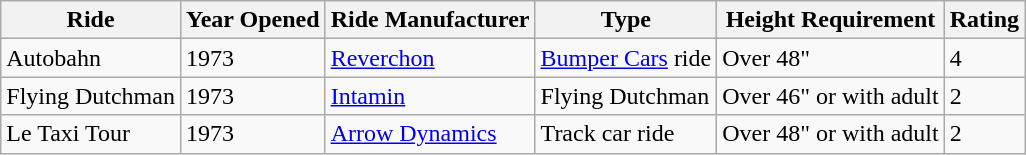<table class="wikitable sortable">
<tr>
<th>Ride</th>
<th>Year Opened</th>
<th>Ride Manufacturer</th>
<th>Type</th>
<th>Height Requirement</th>
<th>Rating</th>
</tr>
<tr>
<td>Autobahn</td>
<td>1973</td>
<td><a href='#'>Reverchon</a></td>
<td><a href='#'>Bumper Cars</a> ride</td>
<td>Over 48"</td>
<td>4</td>
</tr>
<tr>
<td>Flying Dutchman</td>
<td>1973</td>
<td><a href='#'>Intamin</a></td>
<td>Flying Dutchman</td>
<td>Over 46" or with adult</td>
<td>2</td>
</tr>
<tr>
<td>Le Taxi Tour</td>
<td>1973</td>
<td><a href='#'>Arrow Dynamics</a></td>
<td>Track car ride</td>
<td>Over 48" or with adult</td>
<td>2</td>
</tr>
</table>
